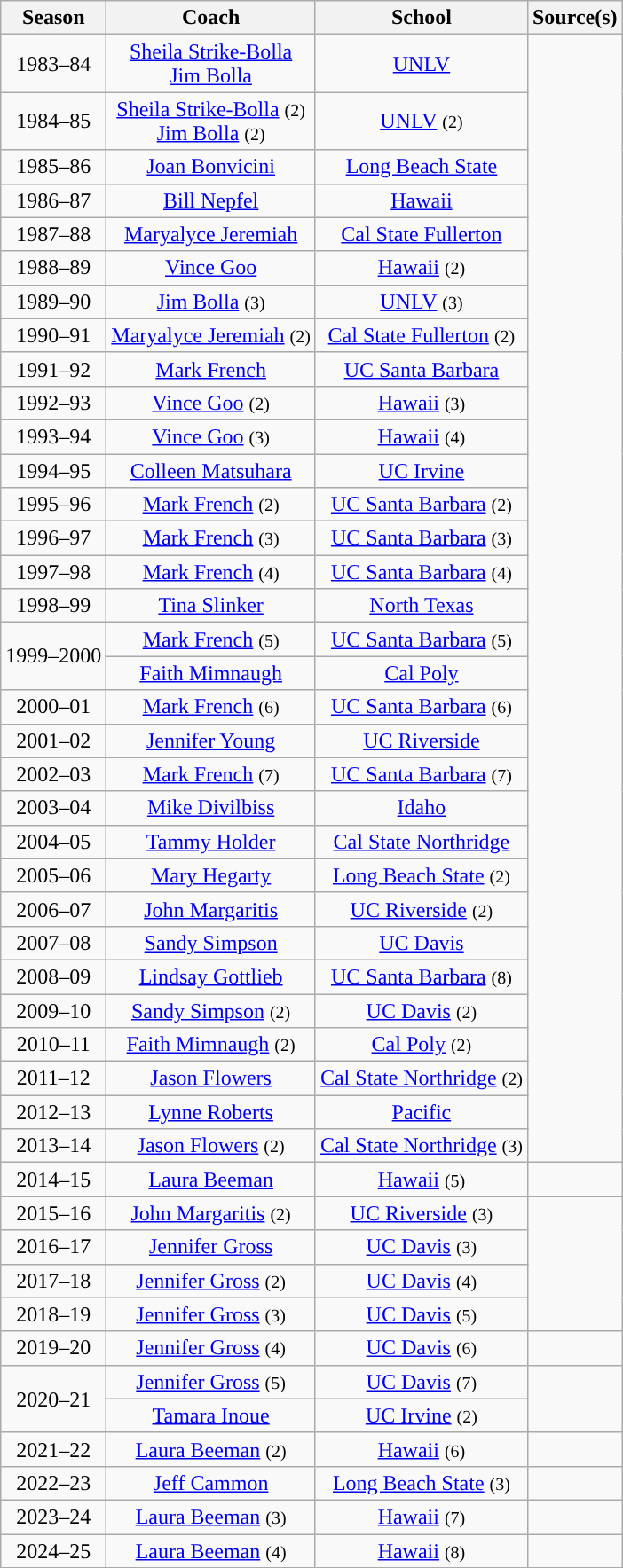<table class="wikitable" style="text-align:center;">
<tr>
<th>Season</th>
<th>Coach</th>
<th>School</th>
<th>Source(s)</th>
</tr>
<tr>
<td>1983–84</td>
<td><a href='#'>Sheila Strike-Bolla</a> <br> <a href='#'>Jim Bolla</a></td>
<td><a href='#'>UNLV</a></td>
<td rowspan=32></td>
</tr>
<tr>
<td>1984–85</td>
<td><a href='#'>Sheila Strike-Bolla</a> <small>(2)</small> <br> <a href='#'>Jim Bolla</a> <small>(2)</small></td>
<td><a href='#'>UNLV</a> <small>(2)</small></td>
</tr>
<tr>
<td>1985–86</td>
<td><a href='#'>Joan Bonvicini</a></td>
<td><a href='#'>Long Beach State</a></td>
</tr>
<tr>
<td>1986–87</td>
<td><a href='#'>Bill Nepfel</a></td>
<td><a href='#'>Hawaii</a></td>
</tr>
<tr>
<td>1987–88</td>
<td><a href='#'>Maryalyce Jeremiah</a></td>
<td><a href='#'>Cal State Fullerton</a></td>
</tr>
<tr>
<td>1988–89</td>
<td><a href='#'>Vince Goo</a></td>
<td><a href='#'>Hawaii</a> <small>(2)</small></td>
</tr>
<tr>
<td>1989–90</td>
<td><a href='#'>Jim Bolla</a> <small>(3)</small></td>
<td><a href='#'>UNLV</a> <small>(3)</small></td>
</tr>
<tr>
<td>1990–91</td>
<td><a href='#'>Maryalyce Jeremiah</a> <small>(2)</small></td>
<td><a href='#'>Cal State Fullerton</a> <small>(2)</small></td>
</tr>
<tr>
<td>1991–92</td>
<td><a href='#'>Mark French</a></td>
<td><a href='#'>UC Santa Barbara</a></td>
</tr>
<tr>
<td>1992–93</td>
<td><a href='#'>Vince Goo</a> <small>(2)</small></td>
<td><a href='#'>Hawaii</a> <small>(3)</small></td>
</tr>
<tr>
<td>1993–94</td>
<td><a href='#'>Vince Goo</a> <small>(3)</small></td>
<td><a href='#'>Hawaii</a> <small>(4)</small></td>
</tr>
<tr>
<td>1994–95</td>
<td><a href='#'>Colleen Matsuhara</a></td>
<td><a href='#'>UC Irvine</a></td>
</tr>
<tr>
<td>1995–96</td>
<td><a href='#'>Mark French</a> <small>(2)</small></td>
<td><a href='#'>UC Santa Barbara</a> <small>(2)</small></td>
</tr>
<tr>
<td>1996–97</td>
<td><a href='#'>Mark French</a> <small>(3)</small></td>
<td><a href='#'>UC Santa Barbara</a> <small>(3)</small></td>
</tr>
<tr>
<td>1997–98</td>
<td><a href='#'>Mark French</a> <small>(4)</small></td>
<td><a href='#'>UC Santa Barbara</a> <small>(4)</small></td>
</tr>
<tr>
<td>1998–99</td>
<td><a href='#'>Tina Slinker</a></td>
<td><a href='#'>North Texas</a></td>
</tr>
<tr>
<td rowspan=2>1999–2000</td>
<td><a href='#'>Mark French</a> <small>(5)</small></td>
<td><a href='#'>UC Santa Barbara</a> <small>(5)</small></td>
</tr>
<tr>
<td><a href='#'>Faith Mimnaugh</a></td>
<td><a href='#'>Cal Poly</a></td>
</tr>
<tr>
<td>2000–01</td>
<td><a href='#'>Mark French</a> <small>(6)</small></td>
<td><a href='#'>UC Santa Barbara</a> <small>(6)</small></td>
</tr>
<tr>
<td>2001–02</td>
<td><a href='#'>Jennifer Young</a></td>
<td><a href='#'>UC Riverside</a></td>
</tr>
<tr>
<td>2002–03</td>
<td><a href='#'>Mark French</a> <small>(7)</small></td>
<td><a href='#'>UC Santa Barbara</a> <small>(7)</small></td>
</tr>
<tr>
<td>2003–04</td>
<td><a href='#'>Mike Divilbiss</a></td>
<td><a href='#'>Idaho</a></td>
</tr>
<tr>
<td>2004–05</td>
<td><a href='#'>Tammy Holder</a></td>
<td><a href='#'>Cal State Northridge</a></td>
</tr>
<tr>
<td>2005–06</td>
<td><a href='#'>Mary Hegarty</a></td>
<td><a href='#'>Long Beach State</a> <small>(2)</small></td>
</tr>
<tr>
<td>2006–07</td>
<td><a href='#'>John Margaritis</a></td>
<td><a href='#'>UC Riverside</a> <small>(2)</small></td>
</tr>
<tr>
<td>2007–08</td>
<td><a href='#'>Sandy Simpson</a></td>
<td><a href='#'>UC Davis</a></td>
</tr>
<tr>
<td>2008–09</td>
<td><a href='#'>Lindsay Gottlieb</a></td>
<td><a href='#'>UC Santa Barbara</a> <small>(8)</small></td>
</tr>
<tr>
<td>2009–10</td>
<td><a href='#'>Sandy Simpson</a> <small>(2)</small></td>
<td><a href='#'>UC Davis</a> <small>(2)</small></td>
</tr>
<tr>
<td>2010–11</td>
<td><a href='#'>Faith Mimnaugh</a> <small>(2)</small></td>
<td><a href='#'>Cal Poly</a> <small>(2)</small></td>
</tr>
<tr>
<td>2011–12</td>
<td><a href='#'>Jason Flowers</a></td>
<td><a href='#'>Cal State Northridge</a> <small>(2)</small></td>
</tr>
<tr>
<td>2012–13</td>
<td><a href='#'>Lynne Roberts</a></td>
<td><a href='#'>Pacific</a></td>
</tr>
<tr>
<td>2013–14</td>
<td><a href='#'>Jason Flowers</a> <small>(2)</small></td>
<td><a href='#'>Cal State Northridge</a> <small>(3)</small></td>
</tr>
<tr>
<td>2014–15</td>
<td><a href='#'>Laura Beeman</a></td>
<td><a href='#'>Hawaii</a> <small>(5)</small></td>
<td></td>
</tr>
<tr>
<td>2015–16</td>
<td><a href='#'>John Margaritis</a> <small>(2)</small></td>
<td><a href='#'>UC Riverside</a> <small>(3)</small></td>
<td rowspan=4></td>
</tr>
<tr>
<td>2016–17</td>
<td><a href='#'>Jennifer Gross</a></td>
<td><a href='#'>UC Davis</a> <small>(3)</small></td>
</tr>
<tr>
<td>2017–18</td>
<td><a href='#'>Jennifer Gross</a> <small>(2)</small></td>
<td><a href='#'>UC Davis</a> <small>(4)</small></td>
</tr>
<tr>
<td>2018–19</td>
<td><a href='#'>Jennifer Gross</a> <small>(3)</small></td>
<td><a href='#'>UC Davis</a> <small>(5)</small></td>
</tr>
<tr>
<td>2019–20</td>
<td><a href='#'>Jennifer Gross</a> <small>(4)</small></td>
<td><a href='#'>UC Davis</a> <small>(6)</small></td>
<td></td>
</tr>
<tr>
<td rowspan=2>2020–21</td>
<td><a href='#'>Jennifer Gross</a> <small>(5)</small></td>
<td><a href='#'>UC Davis</a> <small>(7)</small></td>
<td rowspan=2></td>
</tr>
<tr>
<td><a href='#'>Tamara Inoue</a></td>
<td><a href='#'>UC Irvine</a> <small>(2)</small></td>
</tr>
<tr>
<td>2021–22</td>
<td><a href='#'>Laura Beeman</a> <small>(2)</small></td>
<td><a href='#'>Hawaii</a> <small>(6)</small></td>
<td></td>
</tr>
<tr>
<td>2022–23</td>
<td><a href='#'>Jeff Cammon</a></td>
<td><a href='#'>Long Beach State</a> <small>(3)</small></td>
<td></td>
</tr>
<tr>
<td>2023–24</td>
<td><a href='#'>Laura Beeman</a> <small>(3)</small></td>
<td><a href='#'>Hawaii</a> <small>(7)</small></td>
<td></td>
</tr>
<tr>
<td>2024–25</td>
<td><a href='#'>Laura Beeman</a> <small>(4)</small></td>
<td><a href='#'>Hawaii</a> <small>(8)</small></td>
<td></td>
</tr>
</table>
